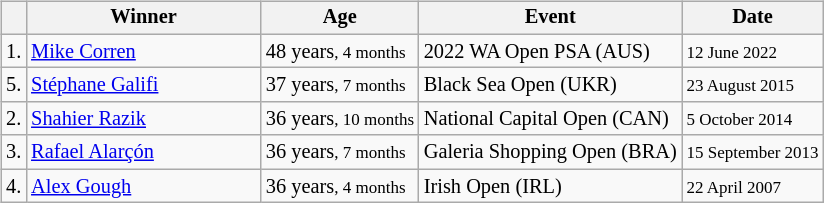<table>
<tr style="vertical-align:top; font-size:85%;">
<td><br><table class=wikitable>
<tr>
<th></th>
<th width=150>Winner</th>
<th>Age</th>
<th>Event</th>
<th>Date</th>
</tr>
<tr>
<td>1.</td>
<td> <a href='#'>Mike Corren</a></td>
<td>48 years<small>, 4 months</small></td>
<td>2022 WA Open PSA (AUS)</td>
<td><small>12 June 2022</small></td>
</tr>
<tr>
<td>5.</td>
<td> <a href='#'>Stéphane Galifi</a></td>
<td>37 years<small>, 7 months</small></td>
<td>Black Sea Open (UKR)</td>
<td><small>23 August 2015</small></td>
</tr>
<tr>
<td>2.</td>
<td> <a href='#'>Shahier Razik</a></td>
<td>36 years<small>, 10 months</small></td>
<td>National Capital Open (CAN)</td>
<td><small>5 October 2014</small></td>
</tr>
<tr>
<td>3.</td>
<td> <a href='#'>Rafael Alarçón</a></td>
<td>36 years<small>, 7 months</small></td>
<td>Galeria Shopping Open (BRA)</td>
<td><small>15 September 2013</small></td>
</tr>
<tr>
<td>4.</td>
<td> <a href='#'>Alex Gough</a></td>
<td>36 years<small>, 4 months</small></td>
<td>Irish Open (IRL)</td>
<td><small>22 April 2007</small></td>
</tr>
</table>
</td>
</tr>
</table>
